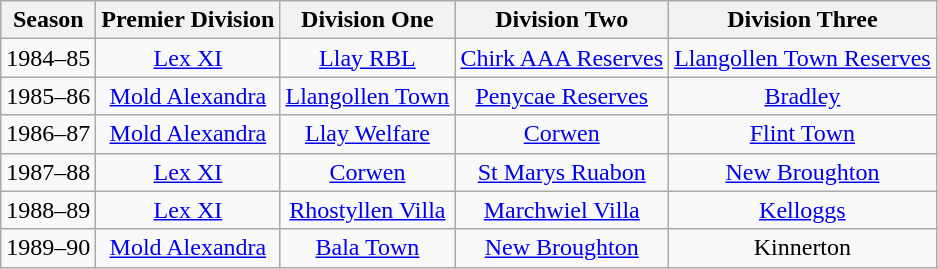<table class="wikitable" style="text-align: center">
<tr>
<th>Season</th>
<th>Premier Division</th>
<th>Division One</th>
<th>Division Two</th>
<th>Division Three</th>
</tr>
<tr>
<td>1984–85</td>
<td><a href='#'>Lex XI</a></td>
<td><a href='#'>Llay RBL</a></td>
<td><a href='#'>Chirk AAA Reserves</a></td>
<td><a href='#'>Llangollen Town Reserves</a></td>
</tr>
<tr>
<td>1985–86</td>
<td><a href='#'>Mold Alexandra</a></td>
<td><a href='#'>Llangollen Town</a></td>
<td><a href='#'>Penycae Reserves</a></td>
<td><a href='#'>Bradley</a></td>
</tr>
<tr>
<td>1986–87</td>
<td><a href='#'>Mold Alexandra</a></td>
<td><a href='#'>Llay Welfare</a></td>
<td><a href='#'>Corwen</a></td>
<td><a href='#'>Flint Town</a></td>
</tr>
<tr>
<td>1987–88</td>
<td><a href='#'>Lex XI</a></td>
<td><a href='#'>Corwen</a></td>
<td><a href='#'>St Marys Ruabon</a></td>
<td><a href='#'>New Broughton</a></td>
</tr>
<tr>
<td>1988–89</td>
<td><a href='#'>Lex XI</a></td>
<td><a href='#'>Rhostyllen Villa</a></td>
<td><a href='#'>Marchwiel Villa</a></td>
<td><a href='#'>Kelloggs</a></td>
</tr>
<tr>
<td>1989–90</td>
<td><a href='#'>Mold Alexandra</a></td>
<td><a href='#'>Bala Town</a></td>
<td><a href='#'>New Broughton</a></td>
<td>Kinnerton</td>
</tr>
</table>
